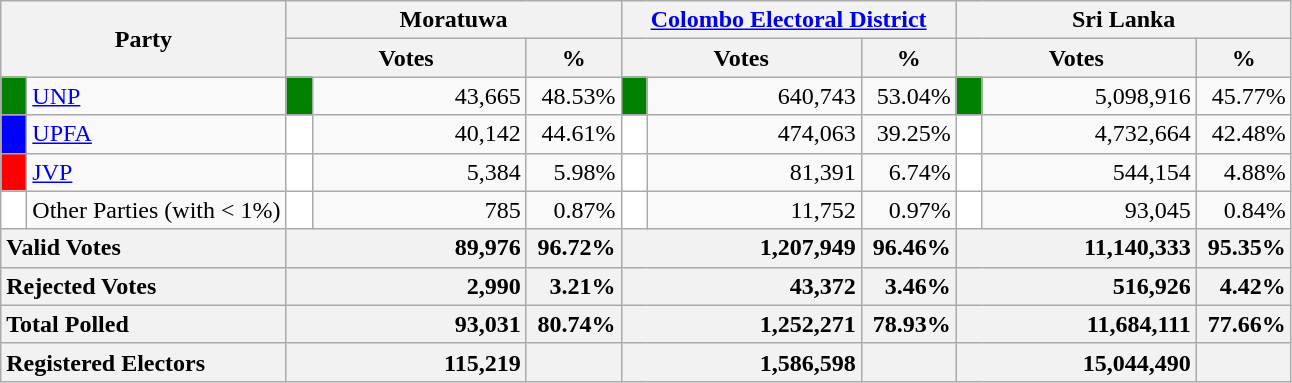<table class="wikitable">
<tr>
<th colspan="2" width="144px"rowspan="2">Party</th>
<th colspan="3" width="216px">Moratuwa</th>
<th colspan="3" width="216px"><a href='#'>Colombo Electoral District</a></th>
<th colspan="3" width="216px">Sri Lanka</th>
</tr>
<tr>
<th colspan="2" width="144px">Votes</th>
<th>%</th>
<th colspan="2" width="144px">Votes</th>
<th>%</th>
<th colspan="2" width="144px">Votes</th>
<th>%</th>
</tr>
<tr>
<td style="background-color:green;" width="10px"></td>
<td style="text-align:left;"><a href='#'>UNP</a></td>
<td style="background-color:green;" width="10px"></td>
<td style="text-align:right;">43,665</td>
<td style="text-align:right;">48.53%</td>
<td style="background-color:green;" width="10px"></td>
<td style="text-align:right;">640,743</td>
<td style="text-align:right;">53.04%</td>
<td style="background-color:green;" width="10px"></td>
<td style="text-align:right;">5,098,916</td>
<td style="text-align:right;">45.77%</td>
</tr>
<tr>
<td style="background-color:blue;" width="10px"></td>
<td style="text-align:left;"><a href='#'>UPFA</a></td>
<td style="background-color:white;" width="10px"></td>
<td style="text-align:right;">40,142</td>
<td style="text-align:right;">44.61%</td>
<td style="background-color:white;" width="10px"></td>
<td style="text-align:right;">474,063</td>
<td style="text-align:right;">39.25%</td>
<td style="background-color:white;" width="10px"></td>
<td style="text-align:right;">4,732,664</td>
<td style="text-align:right;">42.48%</td>
</tr>
<tr>
<td style="background-color:red;" width="10px"></td>
<td style="text-align:left;"><a href='#'>JVP</a></td>
<td style="background-color:white;" width="10px"></td>
<td style="text-align:right;">5,384</td>
<td style="text-align:right;">5.98%</td>
<td style="background-color:white;" width="10px"></td>
<td style="text-align:right;">81,391</td>
<td style="text-align:right;">6.74%</td>
<td style="background-color:white;" width="10px"></td>
<td style="text-align:right;">544,154</td>
<td style="text-align:right;">4.88%</td>
</tr>
<tr>
<td style="background-color:white;" width="10px"></td>
<td style="text-align:left;">Other Parties (with < 1%)</td>
<td style="background-color:white;" width="10px"></td>
<td style="text-align:right;">785</td>
<td style="text-align:right;">0.87%</td>
<td style="background-color:white;" width="10px"></td>
<td style="text-align:right;">11,752</td>
<td style="text-align:right;">0.97%</td>
<td style="background-color:white;" width="10px"></td>
<td style="text-align:right;">93,045</td>
<td style="text-align:right;">0.84%</td>
</tr>
<tr>
<th colspan="2" width="144px"style="text-align:left;">Valid Votes</th>
<th style="text-align:right;"colspan="2" width="144px">89,976</th>
<th style="text-align:right;">96.72%</th>
<th style="text-align:right;"colspan="2" width="144px">1,207,949</th>
<th style="text-align:right;">96.46%</th>
<th style="text-align:right;"colspan="2" width="144px">11,140,333</th>
<th style="text-align:right;">95.35%</th>
</tr>
<tr>
<th colspan="2" width="144px"style="text-align:left;">Rejected Votes</th>
<th style="text-align:right;"colspan="2" width="144px">2,990</th>
<th style="text-align:right;">3.21%</th>
<th style="text-align:right;"colspan="2" width="144px">43,372</th>
<th style="text-align:right;">3.46%</th>
<th style="text-align:right;"colspan="2" width="144px">516,926</th>
<th style="text-align:right;">4.42%</th>
</tr>
<tr>
<th colspan="2" width="144px"style="text-align:left;">Total Polled</th>
<th style="text-align:right;"colspan="2" width="144px">93,031</th>
<th style="text-align:right;">80.74%</th>
<th style="text-align:right;"colspan="2" width="144px">1,252,271</th>
<th style="text-align:right;">78.93%</th>
<th style="text-align:right;"colspan="2" width="144px">11,684,111</th>
<th style="text-align:right;">77.66%</th>
</tr>
<tr>
<th colspan="2" width="144px"style="text-align:left;">Registered Electors</th>
<th style="text-align:right;"colspan="2" width="144px">115,219</th>
<th></th>
<th style="text-align:right;"colspan="2" width="144px">1,586,598</th>
<th></th>
<th style="text-align:right;"colspan="2" width="144px">15,044,490</th>
<th></th>
</tr>
</table>
